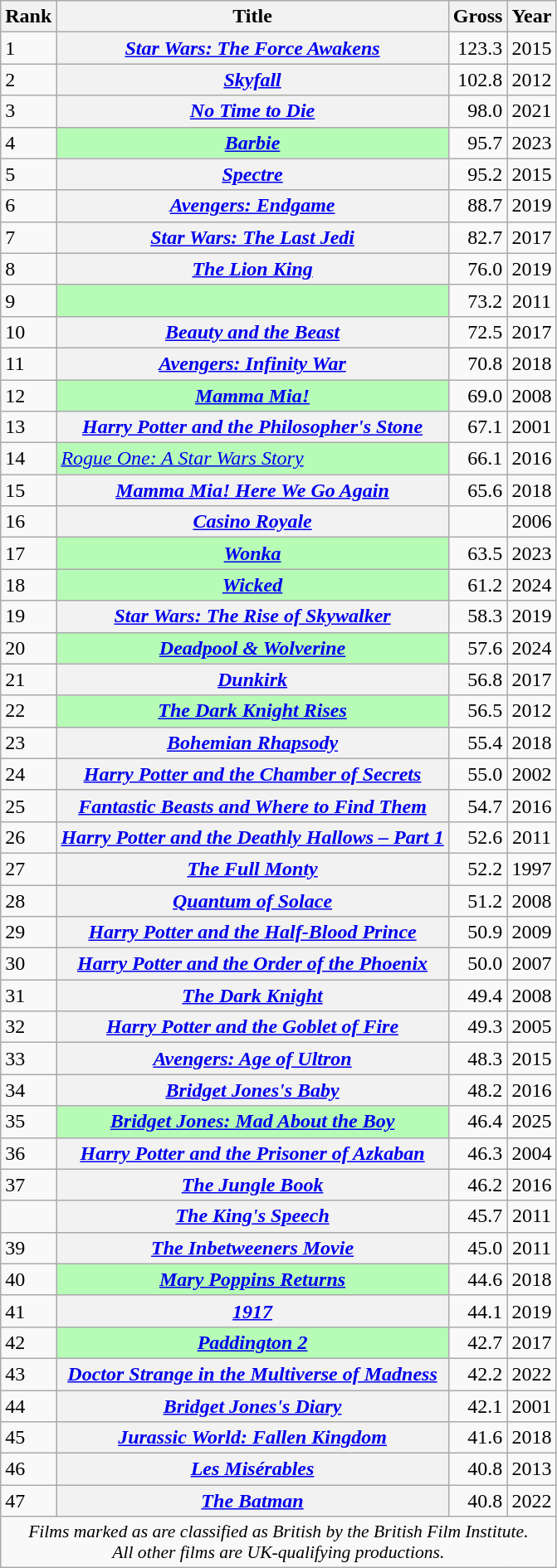<table class="wikitable sortable plainrowheaders">
<tr>
<th scope="col">Rank</th>
<th scope="col">Title</th>
<th scope="col">Gross<br></th>
<th scope="col">Year</th>
</tr>
<tr>
<td>1</td>
<th scope="row"><em><a href='#'>Star Wars: The Force Awakens</a></em></th>
<td align="right">123.3</td>
<td style="text-align:center;">2015</td>
</tr>
<tr>
<td>2</td>
<th scope="row"><em><a href='#'>Skyfall</a></em></th>
<td align="right">102.8</td>
<td style="text-align:center;">2012</td>
</tr>
<tr>
<td>3</td>
<th scope="row"><em><a href='#'>No Time to Die</a></em></th>
<td style="text-align:right;">98.0</td>
<td style="text-align:center;">2021</td>
</tr>
<tr>
<td>4</td>
<th scope="row" style="background:#b6fcb6;"><em><a href='#'>Barbie</a></em> </th>
<td style="text-align:right;">95.7</td>
<td style="text-align:center;">2023</td>
</tr>
<tr>
<td>5</td>
<th scope="row"><em><a href='#'>Spectre</a></em></th>
<td align="right">95.2</td>
<td style="text-align:center;">2015</td>
</tr>
<tr>
<td>6</td>
<th scope="row"><em><a href='#'>Avengers: Endgame</a></em></th>
<td style="text-align:right;">88.7</td>
<td style="text-align:center;">2019</td>
</tr>
<tr>
<td>7</td>
<th scope="row"><em><a href='#'>Star Wars: The Last Jedi</a></em></th>
<td style="text-align:right;">82.7</td>
<td style="text-align:center;">2017</td>
</tr>
<tr>
<td>8</td>
<th scope="row"><em><a href='#'>The Lion King</a></em></th>
<td align="right">76.0</td>
<td style="text-align:center;">2019</td>
</tr>
<tr>
<td>9</td>
<th scope="row" style="background:#b6fcb6;"><em></em> </th>
<td align="right">73.2</td>
<td style="text-align:center;">2011</td>
</tr>
<tr>
<td>10</td>
<th scope="row"><em><a href='#'>Beauty and the Beast</a></em></th>
<td style="text-align:right;">72.5</td>
<td style="text-align:center;">2017</td>
</tr>
<tr>
<td>11</td>
<th scope="row"><em><a href='#'>Avengers: Infinity War</a></em></th>
<td style="text-align:right;">70.8</td>
<td style="text-align:center;">2018</td>
</tr>
<tr>
<td>12</td>
<th scope="row" style="background:#b6fcb6;"><em><a href='#'>Mamma Mia!</a></em> </th>
<td style="text-align:right;">69.0</td>
<td style="text-align:center;">2008</td>
</tr>
<tr>
<td>13</td>
<th scope="row"><em><a href='#'>Harry Potter and the Philosopher's Stone</a></em></th>
<td align="right">67.1</td>
<td style="text-align:center;">2001</td>
</tr>
<tr>
<td>14</td>
<td scope="row" style="background:#b6fcb6;"><em><a href='#'>Rogue One: A Star Wars Story</a></em> </td>
<td style="text-align:right;">66.1</td>
<td style="text-align:center;">2016</td>
</tr>
<tr>
<td>15</td>
<th scope="row"><em><a href='#'>Mamma Mia! Here We Go Again</a></em></th>
<td style="text-align:right;">65.6</td>
<td style="text-align:center;">2018</td>
</tr>
<tr>
<td>16</td>
<th scope="row"><em><a href='#'>Casino Royale</a></em></th>
<td align="right"></td>
<td style="text-align:center;">2006</td>
</tr>
<tr>
<td>17</td>
<th scope="row" style="background:#b6fcb6;"><em><a href='#'>Wonka</a></em> </th>
<td style="text-align:right;">63.5</td>
<td style="text-align:center;">2023</td>
</tr>
<tr>
<td>18</td>
<th scope="row" style="background:#b6fcb6;"><em><a href='#'>Wicked</a></em> </th>
<td style="text-align:right;">61.2</td>
<td style="text-align:center;">2024</td>
</tr>
<tr>
<td>19</td>
<th scope="row"><em><a href='#'>Star Wars: The Rise of Skywalker</a></em></th>
<td style="text-align:right;">58.3</td>
<td style="text-align:center;">2019</td>
</tr>
<tr>
<td>20</td>
<th scope="row" style="background:#b6fcb6;"><em><a href='#'>Deadpool & Wolverine</a></em> </th>
<td align="right">57.6</td>
<td style="text-align:center;">2024</td>
</tr>
<tr>
<td>21</td>
<th scope="row"><em><a href='#'>Dunkirk</a></em></th>
<td style="text-align:right;">56.8</td>
<td style="text-align:center;">2017</td>
</tr>
<tr>
<td>22</td>
<th scope="row" style="background:#b6fcb6;"><em><a href='#'>The Dark Knight Rises</a></em> </th>
<td style="text-align:right;">56.5</td>
<td style="text-align:center;">2012</td>
</tr>
<tr>
<td>23</td>
<th scope="row"><em><a href='#'>Bohemian Rhapsody</a></em></th>
<td align="right">55.4</td>
<td style="text-align:center;">2018</td>
</tr>
<tr>
<td>24</td>
<th scope="row"><em><a href='#'>Harry Potter and the Chamber of Secrets</a></em></th>
<td style="text-align:right;">55.0</td>
<td style="text-align:center;">2002</td>
</tr>
<tr>
<td>25</td>
<th scope="row"><em><a href='#'>Fantastic Beasts and Where to Find Them</a></em></th>
<td align="right">54.7</td>
<td style="text-align:center;">2016</td>
</tr>
<tr>
<td>26</td>
<th scope="row"><em><a href='#'>Harry Potter and the Deathly Hallows – Part 1</a></em></th>
<td align="right">52.6</td>
<td style="text-align:center;">2011</td>
</tr>
<tr>
<td>27</td>
<th scope="row"><em><a href='#'>The Full Monty</a></em></th>
<td align="right">52.2</td>
<td style="text-align:center;">1997</td>
</tr>
<tr>
<td>28</td>
<th scope="row"><em><a href='#'>Quantum of Solace</a></em></th>
<td align="right">51.2</td>
<td style="text-align:center;">2008</td>
</tr>
<tr>
<td>29</td>
<th scope="row"><em><a href='#'>Harry Potter and the Half-Blood Prince</a></em></th>
<td align="right">50.9</td>
<td style="text-align:center;">2009</td>
</tr>
<tr>
<td>30</td>
<th scope="row"><em><a href='#'>Harry Potter and the Order of the Phoenix</a></em></th>
<td align="right">50.0</td>
<td style="text-align:center;">2007</td>
</tr>
<tr>
<td>31</td>
<th scope="row"><em><a href='#'>The Dark Knight</a></em></th>
<td style="text-align:right;">49.4</td>
<td style="text-align:center;">2008</td>
</tr>
<tr>
<td>32</td>
<th scope="row"><em><a href='#'>Harry Potter and the Goblet of Fire</a></em></th>
<td align="right">49.3</td>
<td style="text-align:center;">2005</td>
</tr>
<tr>
<td>33</td>
<th scope="row"><em><a href='#'>Avengers: Age of Ultron</a></em></th>
<td align="right">48.3</td>
<td style="text-align:center;">2015</td>
</tr>
<tr>
<td>34</td>
<th scope="row"><em><a href='#'>Bridget Jones's Baby</a></em></th>
<td align="right">48.2</td>
<td style="text-align:center;">2016</td>
</tr>
<tr>
<td>35</td>
<th scope="row" style="background:#b6fcb6;"><em><a href='#'>Bridget Jones: Mad About the Boy</a></em> </th>
<td style="text-align:right;">46.4</td>
<td style="text-align:center;">2025</td>
</tr>
<tr>
<td>36</td>
<th scope="row"><em><a href='#'>Harry Potter and the Prisoner of Azkaban</a></em></th>
<td align="right">46.3</td>
<td style="text-align:center;">2004</td>
</tr>
<tr>
<td>37</td>
<th scope="row"><em><a href='#'>The Jungle Book</a></em></th>
<td style="text-align:right;">46.2</td>
<td style="text-align:center;">2016</td>
</tr>
<tr>
<td></td>
<th scope="row"><em><a href='#'>The King's Speech</a></em></th>
<td align="right">45.7</td>
<td style="text-align:center;">2011</td>
</tr>
<tr>
<td>39 </td>
<th scope="row"><em><a href='#'>The Inbetweeners Movie</a></em></th>
<td align="right">45.0</td>
<td style="text-align:center;">2011</td>
</tr>
<tr>
<td>40</td>
<th scope="row" style="background:#b6fcb6;"><em><a href='#'>Mary Poppins Returns</a></em> </th>
<td align="right">44.6</td>
<td style="text-align:center;">2018</td>
</tr>
<tr>
<td>41</td>
<th scope="row"><em><a href='#'>1917</a></em></th>
<td style="text-align:right;">44.1</td>
<td style="text-align:center;">2019</td>
</tr>
<tr>
<td>42</td>
<th scope="row" style="background:#b6fcb6;"><em><a href='#'>Paddington 2</a></em>  </th>
<td style="text-align:right;">42.7</td>
<td style="text-align:center;">2017</td>
</tr>
<tr>
<td>43</td>
<th scope="row"><em><a href='#'>Doctor Strange in the Multiverse of Madness</a></em></th>
<td style="text-align:right;">42.2</td>
<td style="text-align:center;">2022</td>
</tr>
<tr>
<td>44</td>
<th scope="row"><em><a href='#'>Bridget Jones's Diary</a></em></th>
<td align="right">42.1</td>
<td style="text-align:center;">2001</td>
</tr>
<tr>
<td>45</td>
<th scope="row"><em><a href='#'>Jurassic World: Fallen Kingdom</a></em></th>
<td style="text-align:right;">41.6</td>
<td style="text-align:center;">2018</td>
</tr>
<tr>
<td>46</td>
<th scope="row"><em><a href='#'>Les Misérables</a></em></th>
<td align="right">40.8</td>
<td style="text-align:center;">2013</td>
</tr>
<tr>
<td>47</td>
<th scope="row"><em><a href='#'>The Batman</a></em></th>
<td style="text-align:right;">40.8</td>
<td style="text-align:center;">2022</td>
</tr>
<tr class="sortbottom" style="text-align:center; font-size:90%">
<td colspan="4"><em>Films marked as  are classified as British by the British Film Institute.<br>All other films are UK-qualifying productions.<br></em></td>
</tr>
</table>
